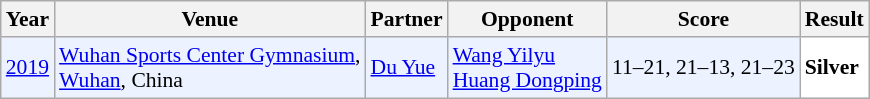<table class="sortable wikitable" style="font-size: 90%;">
<tr>
<th>Year</th>
<th>Venue</th>
<th>Partner</th>
<th>Opponent</th>
<th>Score</th>
<th>Result</th>
</tr>
<tr style="background:#ECF2FF">
<td align="center"><a href='#'>2019</a></td>
<td align="left"><a href='#'>Wuhan Sports Center Gymnasium</a>,<br><a href='#'>Wuhan</a>, China</td>
<td align="left"> <a href='#'>Du Yue</a></td>
<td align="left"> <a href='#'>Wang Yilyu</a> <br>  <a href='#'>Huang Dongping</a></td>
<td align="left">11–21, 21–13, 21–23</td>
<td style="text-align:left; background:white"> <strong>Silver</strong></td>
</tr>
</table>
